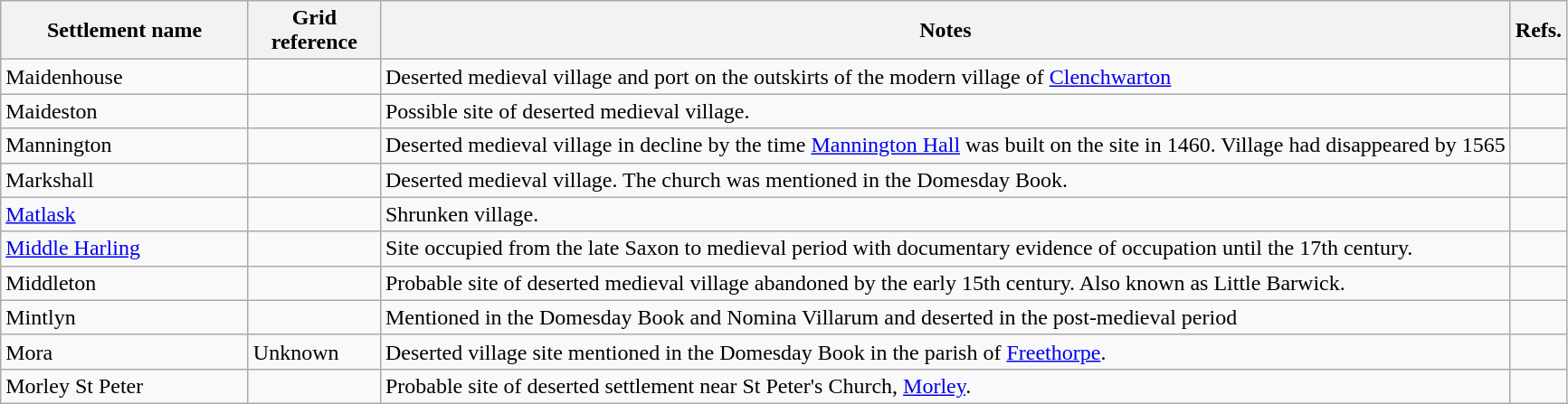<table class="wikitable">
<tr>
<th width=175>Settlement name</th>
<th width=90>Grid reference</th>
<th>Notes</th>
<th>Refs.</th>
</tr>
<tr>
<td>Maidenhouse</td>
<td></td>
<td>Deserted medieval village and port on the outskirts of the modern village of <a href='#'>Clenchwarton</a></td>
<td></td>
</tr>
<tr>
<td>Maideston</td>
<td></td>
<td>Possible site of deserted medieval village.</td>
<td></td>
</tr>
<tr>
<td>Mannington</td>
<td></td>
<td>Deserted medieval village in decline by the time <a href='#'>Mannington Hall</a> was built on the site in 1460. Village had disappeared by 1565</td>
<td></td>
</tr>
<tr>
<td>Markshall</td>
<td></td>
<td>Deserted medieval village. The church was mentioned in the Domesday Book.</td>
<td></td>
</tr>
<tr>
<td><a href='#'>Matlask</a></td>
<td></td>
<td>Shrunken village.</td>
<td></td>
</tr>
<tr>
<td><a href='#'>Middle Harling</a></td>
<td></td>
<td>Site occupied from the late Saxon to medieval period with documentary evidence of occupation until the 17th century.</td>
<td></td>
</tr>
<tr>
<td>Middleton</td>
<td></td>
<td>Probable site of deserted medieval village abandoned by the early 15th century. Also known as Little Barwick.</td>
<td></td>
</tr>
<tr>
<td>Mintlyn</td>
<td></td>
<td>Mentioned in the Domesday Book and Nomina Villarum and deserted in the post-medieval period</td>
<td></td>
</tr>
<tr>
<td>Mora</td>
<td>Unknown</td>
<td>Deserted village site mentioned in the Domesday Book in the parish of <a href='#'>Freethorpe</a>.</td>
<td></td>
</tr>
<tr>
<td>Morley St Peter</td>
<td></td>
<td>Probable site of deserted settlement near St Peter's Church, <a href='#'>Morley</a>.</td>
<td></td>
</tr>
</table>
